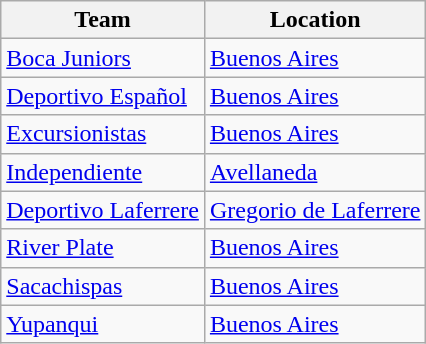<table class="wikitable sortable">
<tr>
<th>Team</th>
<th>Location</th>
</tr>
<tr>
<td><a href='#'>Boca Juniors</a></td>
<td><a href='#'>Buenos Aires</a></td>
</tr>
<tr>
<td><a href='#'>Deportivo Español</a></td>
<td><a href='#'>Buenos Aires</a></td>
</tr>
<tr>
<td><a href='#'>Excursionistas</a></td>
<td><a href='#'>Buenos Aires</a></td>
</tr>
<tr>
<td><a href='#'>Independiente</a></td>
<td><a href='#'>Avellaneda</a></td>
</tr>
<tr>
<td><a href='#'>Deportivo Laferrere</a></td>
<td><a href='#'>Gregorio de Laferrere</a></td>
</tr>
<tr>
<td><a href='#'>River Plate</a></td>
<td><a href='#'>Buenos Aires</a></td>
</tr>
<tr>
<td><a href='#'>Sacachispas</a></td>
<td><a href='#'>Buenos Aires</a></td>
</tr>
<tr>
<td><a href='#'>Yupanqui</a></td>
<td><a href='#'>Buenos Aires</a></td>
</tr>
</table>
